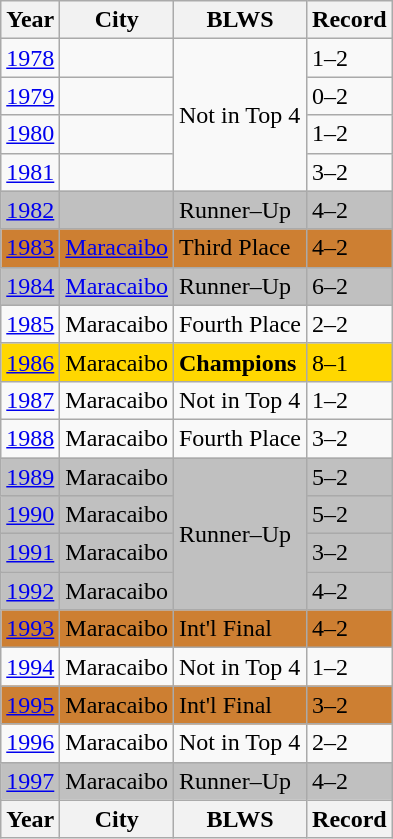<table class="wikitable">
<tr>
<th>Year</th>
<th>City</th>
<th>BLWS</th>
<th>Record</th>
</tr>
<tr>
<td><a href='#'>1978</a></td>
<td></td>
<td rowspan=4>Not in Top 4</td>
<td>1–2</td>
</tr>
<tr>
<td><a href='#'>1979</a></td>
<td></td>
<td>0–2</td>
</tr>
<tr>
<td><a href='#'>1980</a></td>
<td></td>
<td>1–2</td>
</tr>
<tr>
<td><a href='#'>1981</a></td>
<td></td>
<td>3–2</td>
</tr>
<tr style="background:silver;">
<td><a href='#'>1982</a></td>
<td></td>
<td>Runner–Up</td>
<td>4–2</td>
</tr>
<tr style="background:#cd7f32;">
<td><a href='#'>1983</a></td>
<td><a href='#'>Maracaibo</a></td>
<td>Third Place</td>
<td>4–2</td>
</tr>
<tr style="background:silver;">
<td><a href='#'>1984</a></td>
<td><a href='#'>Maracaibo</a></td>
<td>Runner–Up</td>
<td>6–2</td>
</tr>
<tr>
<td><a href='#'>1985</a></td>
<td>Maracaibo</td>
<td>Fourth Place</td>
<td>2–2</td>
</tr>
<tr style="background:gold;">
<td><a href='#'>1986</a></td>
<td>Maracaibo</td>
<td><strong>Champions</strong></td>
<td>8–1</td>
</tr>
<tr>
<td><a href='#'>1987</a></td>
<td>Maracaibo</td>
<td>Not in Top 4</td>
<td>1–2</td>
</tr>
<tr>
<td><a href='#'>1988</a></td>
<td>Maracaibo</td>
<td>Fourth Place</td>
<td>3–2</td>
</tr>
<tr style="background:silver;">
<td><a href='#'>1989</a></td>
<td>Maracaibo</td>
<td rowspan=4>Runner–Up</td>
<td>5–2</td>
</tr>
<tr style="background:silver;">
<td><a href='#'>1990</a></td>
<td>Maracaibo</td>
<td>5–2</td>
</tr>
<tr style="background:silver;">
<td><a href='#'>1991</a></td>
<td>Maracaibo</td>
<td>3–2</td>
</tr>
<tr style="background:silver;">
<td><a href='#'>1992</a></td>
<td>Maracaibo</td>
<td>4–2</td>
</tr>
<tr style="background:#cd7f32;">
<td><a href='#'>1993</a></td>
<td>Maracaibo</td>
<td>Int'l Final</td>
<td>4–2</td>
</tr>
<tr>
<td><a href='#'>1994</a></td>
<td>Maracaibo</td>
<td>Not in Top 4</td>
<td>1–2</td>
</tr>
<tr style="background:#cd7f32;">
<td><a href='#'>1995</a></td>
<td>Maracaibo</td>
<td>Int'l Final</td>
<td>3–2</td>
</tr>
<tr>
<td><a href='#'>1996</a></td>
<td>Maracaibo</td>
<td>Not in Top 4</td>
<td>2–2</td>
</tr>
<tr style="background:silver;">
<td><a href='#'>1997</a></td>
<td>Maracaibo</td>
<td>Runner–Up</td>
<td>4–2</td>
</tr>
<tr>
<th>Year</th>
<th>City</th>
<th>BLWS</th>
<th>Record</th>
</tr>
</table>
